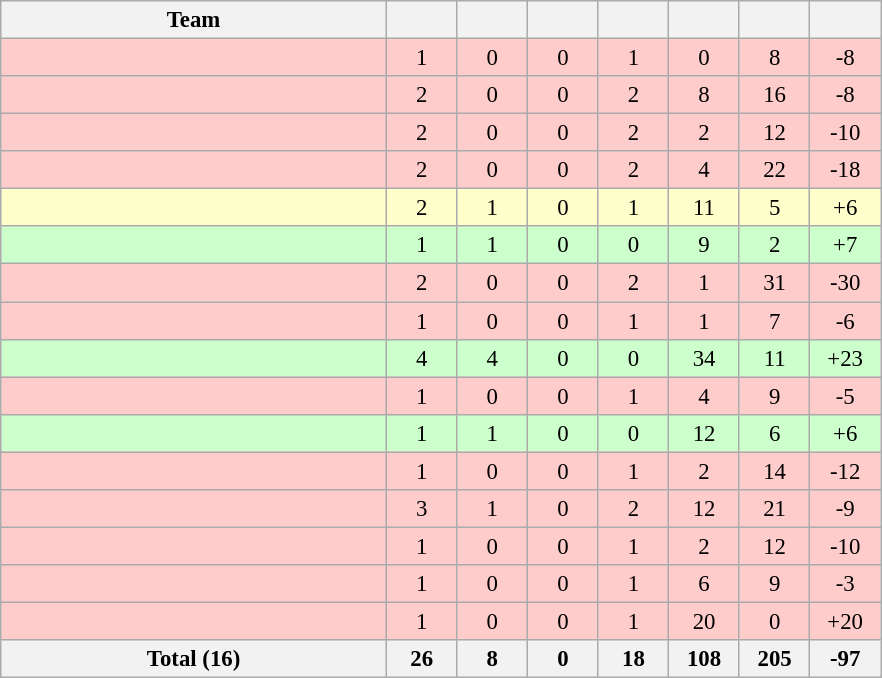<table class="wikitable sortable" style="font-size:95%; text-align:center">
<tr>
<th width=250>Team</th>
<th width=40></th>
<th width=40></th>
<th width=40></th>
<th width=40></th>
<th width=40></th>
<th width=40></th>
<th width=40></th>
</tr>
<tr style="background:#ffcccc;">
<td align=left></td>
<td>1</td>
<td>0</td>
<td>0</td>
<td>1</td>
<td>0</td>
<td>8</td>
<td>-8</td>
</tr>
<tr style="background:#ffcccc;">
<td align=left></td>
<td>2</td>
<td>0</td>
<td>0</td>
<td>2</td>
<td>8</td>
<td>16</td>
<td>-8</td>
</tr>
<tr style="background:#ffcccc;">
<td align=left></td>
<td>2</td>
<td>0</td>
<td>0</td>
<td>2</td>
<td>2</td>
<td>12</td>
<td>-10</td>
</tr>
<tr style="background:#ffcccc;">
<td align=left></td>
<td>2</td>
<td>0</td>
<td>0</td>
<td>2</td>
<td>4</td>
<td>22</td>
<td>-18</td>
</tr>
<tr style="background:#ffffcc;">
<td align=left></td>
<td>2</td>
<td>1</td>
<td>0</td>
<td>1</td>
<td>11</td>
<td>5</td>
<td>+6</td>
</tr>
<tr style="background:#ccffcc;">
<td align=left></td>
<td>1</td>
<td>1</td>
<td>0</td>
<td>0</td>
<td>9</td>
<td>2</td>
<td>+7</td>
</tr>
<tr style="background:#ffcccc;">
<td align=left></td>
<td>2</td>
<td>0</td>
<td>0</td>
<td>2</td>
<td>1</td>
<td>31</td>
<td>-30</td>
</tr>
<tr style="background:#ffcccc;">
<td align=left></td>
<td>1</td>
<td>0</td>
<td>0</td>
<td>1</td>
<td>1</td>
<td>7</td>
<td>-6</td>
</tr>
<tr style="background:#ccffcc;">
<td align=left></td>
<td>4</td>
<td>4</td>
<td>0</td>
<td>0</td>
<td>34</td>
<td>11</td>
<td>+23</td>
</tr>
<tr style="background:#ffcccc;">
<td align=left></td>
<td>1</td>
<td>0</td>
<td>0</td>
<td>1</td>
<td>4</td>
<td>9</td>
<td>-5</td>
</tr>
<tr style="background:#ccffcc;">
<td align=left></td>
<td>1</td>
<td>1</td>
<td>0</td>
<td>0</td>
<td>12</td>
<td>6</td>
<td>+6</td>
</tr>
<tr style="background:#ffcccc;">
<td align=left></td>
<td>1</td>
<td>0</td>
<td>0</td>
<td>1</td>
<td>2</td>
<td>14</td>
<td>-12</td>
</tr>
<tr style="background:#ffcccc;">
<td align=left></td>
<td>3</td>
<td>1</td>
<td>0</td>
<td>2</td>
<td>12</td>
<td>21</td>
<td>-9</td>
</tr>
<tr style="background:#ffcccc;">
<td align=left></td>
<td>1</td>
<td>0</td>
<td>0</td>
<td>1</td>
<td>2</td>
<td>12</td>
<td>-10</td>
</tr>
<tr style="background:#ffcccc;">
<td align=left></td>
<td>1</td>
<td>0</td>
<td>0</td>
<td>1</td>
<td>6</td>
<td>9</td>
<td>-3</td>
</tr>
<tr style="background:#ffcccc;">
<td align=left></td>
<td>1</td>
<td>0</td>
<td>0</td>
<td>1</td>
<td>20</td>
<td>0</td>
<td>+20</td>
</tr>
<tr>
<th>Total (16)</th>
<th>26</th>
<th>8</th>
<th>0</th>
<th>18</th>
<th>108</th>
<th>205</th>
<th>-97</th>
</tr>
</table>
